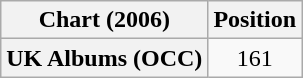<table class="wikitable plainrowheaders" style="text-align:center">
<tr>
<th>Chart (2006)</th>
<th>Position</th>
</tr>
<tr>
<th scope="row">UK Albums (OCC)</th>
<td>161</td>
</tr>
</table>
